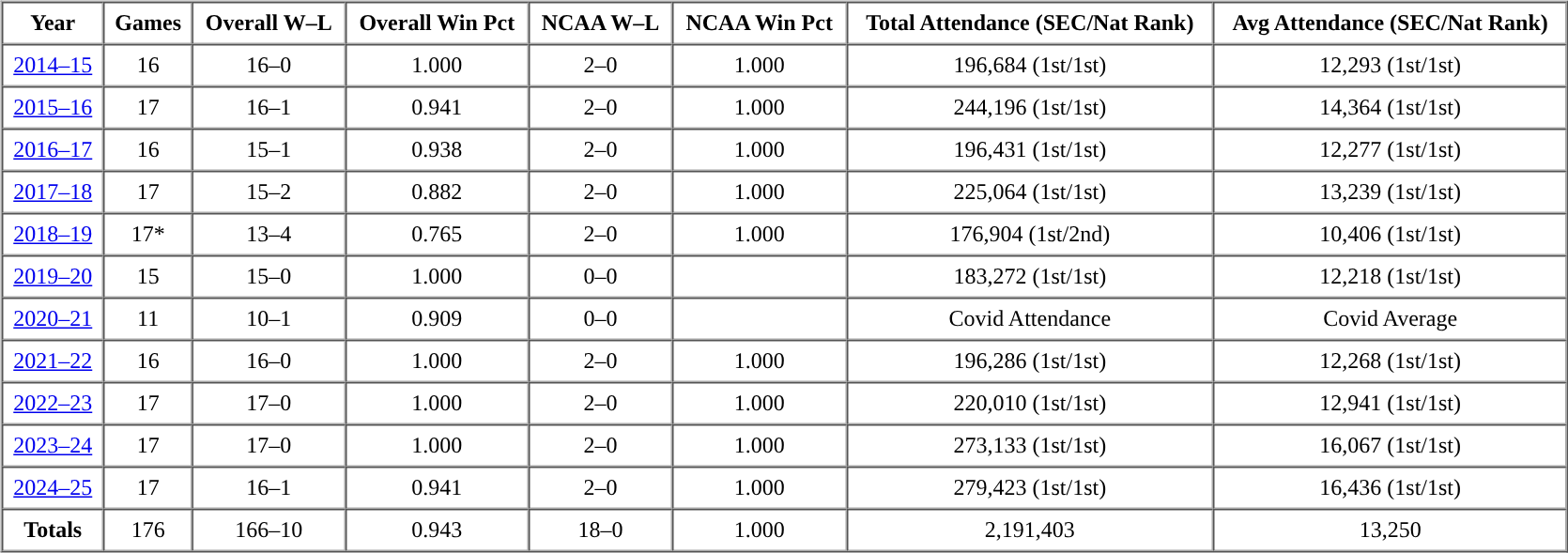<table border="0" style="width:90%;">
<tr>
<td valign="top"><br><table cellpadding="5" border="1" cellspacing="0" style="width:100%;">
<tr>
<th>Year</th>
<th>Games</th>
<th>Overall W–L</th>
<th>Overall Win Pct</th>
<th>NCAA W–L</th>
<th>NCAA Win Pct</th>
<th>Total Attendance (SEC/Nat Rank)</th>
<th>Avg Attendance (SEC/Nat Rank)</th>
</tr>
<tr style="text-align:center;">
</tr>
<tr style="text-align:center;">
<td><a href='#'>2014–15</a></td>
<td>16</td>
<td>16–0</td>
<td>1.000</td>
<td>2–0</td>
<td>1.000</td>
<td>196,684 (1st/1st)</td>
<td>12,293 (1st/1st)</td>
</tr>
<tr style="text-align:center;">
<td><a href='#'>2015–16</a></td>
<td>17</td>
<td>16–1</td>
<td>0.941</td>
<td>2–0</td>
<td>1.000</td>
<td>244,196 (1st/1st)</td>
<td>14,364 (1st/1st)</td>
</tr>
<tr style="text-align:center;">
<td><a href='#'>2016–17</a></td>
<td>16</td>
<td>15–1</td>
<td>0.938</td>
<td>2–0</td>
<td>1.000</td>
<td>196,431 (1st/1st)</td>
<td>12,277 (1st/1st)</td>
</tr>
<tr style="text-align:center;">
<td><a href='#'>2017–18</a></td>
<td>17</td>
<td>15–2</td>
<td>0.882</td>
<td>2–0</td>
<td>1.000</td>
<td>225,064 (1st/1st)</td>
<td>13,239 (1st/1st)</td>
</tr>
<tr style="text-align:center;">
<td><a href='#'>2018–19</a></td>
<td>17*</td>
<td>13–4</td>
<td>0.765</td>
<td>2–0</td>
<td>1.000</td>
<td>176,904 (1st/2nd)</td>
<td>10,406 (1st/1st)</td>
</tr>
<tr style="text-align:center;">
<td><a href='#'>2019–20</a></td>
<td>15</td>
<td>15–0</td>
<td>1.000</td>
<td>0–0</td>
<td></td>
<td>183,272 (1st/1st)</td>
<td>12,218 (1st/1st)</td>
</tr>
<tr style="text-align:center;">
<td><a href='#'>2020–21</a></td>
<td>11</td>
<td>10–1</td>
<td>0.909</td>
<td>0–0</td>
<td></td>
<td>Covid Attendance</td>
<td>Covid Average</td>
</tr>
<tr style="text-align:center;">
<td><a href='#'>2021–22</a></td>
<td>16</td>
<td>16–0</td>
<td>1.000</td>
<td>2–0</td>
<td>1.000</td>
<td>196,286 (1st/1st)</td>
<td>12,268 (1st/1st)</td>
</tr>
<tr style="text-align:center;">
<td><a href='#'>2022–23</a></td>
<td>17</td>
<td>17–0</td>
<td>1.000</td>
<td>2–0</td>
<td>1.000</td>
<td>220,010 (1st/1st)</td>
<td>12,941 (1st/1st)</td>
</tr>
<tr style="text-align:center;">
<td><a href='#'>2023–24</a></td>
<td>17</td>
<td>17–0</td>
<td>1.000</td>
<td>2–0</td>
<td>1.000</td>
<td>273,133 (1st/1st)</td>
<td>16,067 (1st/1st)</td>
</tr>
<tr style="text-align:center;">
<td><a href='#'>2024–25</a></td>
<td>17</td>
<td>16–1</td>
<td>0.941</td>
<td>2–0</td>
<td>1.000</td>
<td>279,423 (1st/1st)</td>
<td>16,436 (1st/1st)</td>
</tr>
<tr style="text-align:center;">
<td><strong>Totals</strong></td>
<td>176</td>
<td>166–10</td>
<td>0.943</td>
<td>18–0</td>
<td>1.000</td>
<td>2,191,403</td>
<td>13,250</td>
</tr>
</table>
</td>
<td style="width:10px;"></td>
<td valign="top"></td>
</tr>
</table>
